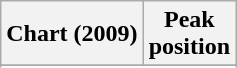<table class="wikitable sortable">
<tr>
<th style="text-align:center;">Chart (2009)</th>
<th style="text-align:center;">Peak<br>position</th>
</tr>
<tr>
</tr>
<tr>
</tr>
<tr>
</tr>
<tr>
</tr>
<tr>
</tr>
</table>
